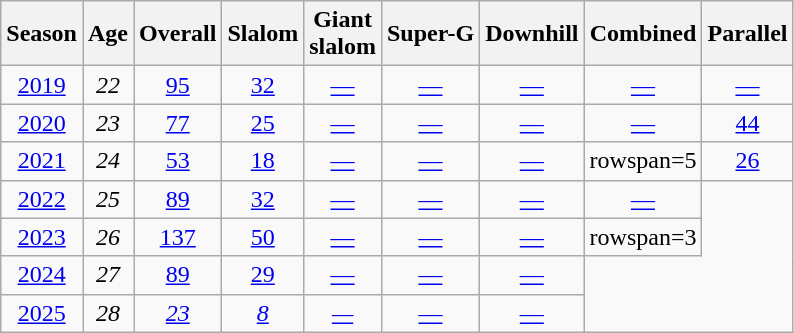<table class=wikitable style="text-align:center">
<tr>
<th>Season</th>
<th>Age</th>
<th>Overall</th>
<th>Slalom</th>
<th>Giant<br>slalom</th>
<th>Super-G</th>
<th>Downhill</th>
<th>Combined</th>
<th>Parallel</th>
</tr>
<tr>
<td><a href='#'>2019</a></td>
<td><em>22</em></td>
<td><a href='#'>95</a></td>
<td><a href='#'>32</a></td>
<td><a href='#'>—</a></td>
<td><a href='#'>—</a></td>
<td><a href='#'>—</a></td>
<td><a href='#'>—</a></td>
<td><a href='#'>—</a></td>
</tr>
<tr>
<td><a href='#'>2020</a></td>
<td><em>23</em></td>
<td><a href='#'>77</a></td>
<td><a href='#'>25</a></td>
<td><a href='#'>—</a></td>
<td><a href='#'>—</a></td>
<td><a href='#'>—</a></td>
<td><a href='#'>—</a></td>
<td><a href='#'>44</a></td>
</tr>
<tr>
<td><a href='#'>2021</a></td>
<td><em>24</em></td>
<td><a href='#'>53</a></td>
<td><a href='#'>18</a></td>
<td><a href='#'>—</a></td>
<td><a href='#'>—</a></td>
<td><a href='#'>—</a></td>
<td>rowspan=5 </td>
<td><a href='#'>26</a></td>
</tr>
<tr>
<td><a href='#'>2022</a></td>
<td><em>25</em></td>
<td><a href='#'>89</a></td>
<td><a href='#'>32</a></td>
<td><a href='#'>—</a></td>
<td><a href='#'>—</a></td>
<td><a href='#'>—</a></td>
<td><a href='#'>—</a></td>
</tr>
<tr>
<td><a href='#'>2023</a></td>
<td><em>26</em></td>
<td><a href='#'>137</a></td>
<td><a href='#'>50</a></td>
<td><a href='#'>—</a></td>
<td><a href='#'>—</a></td>
<td><a href='#'>—</a></td>
<td>rowspan=3 </td>
</tr>
<tr>
<td><a href='#'>2024</a></td>
<td><em>27</em></td>
<td><a href='#'>89</a></td>
<td><a href='#'>29</a></td>
<td><a href='#'>—</a></td>
<td><a href='#'>—</a></td>
<td><a href='#'>—</a></td>
</tr>
<tr>
<td><a href='#'>2025</a></td>
<td><em>28</em></td>
<td><a href='#'><em>23</em></a></td>
<td><a href='#'><em>8</em></a></td>
<td><a href='#'><em>—</em></a></td>
<td><a href='#'>—</a></td>
<td><a href='#'>—</a></td>
</tr>
</table>
